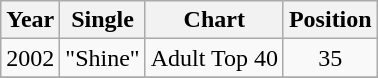<table class="wikitable">
<tr>
<th>Year</th>
<th>Single</th>
<th>Chart</th>
<th>Position</th>
</tr>
<tr>
<td>2002</td>
<td>"Shine"</td>
<td>Adult Top 40</td>
<td align="center">35</td>
</tr>
<tr>
</tr>
</table>
